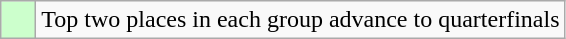<table class="wikitable">
<tr>
<td style="background:#cfc;">    </td>
<td>Top two places in each group advance to quarterfinals</td>
</tr>
</table>
